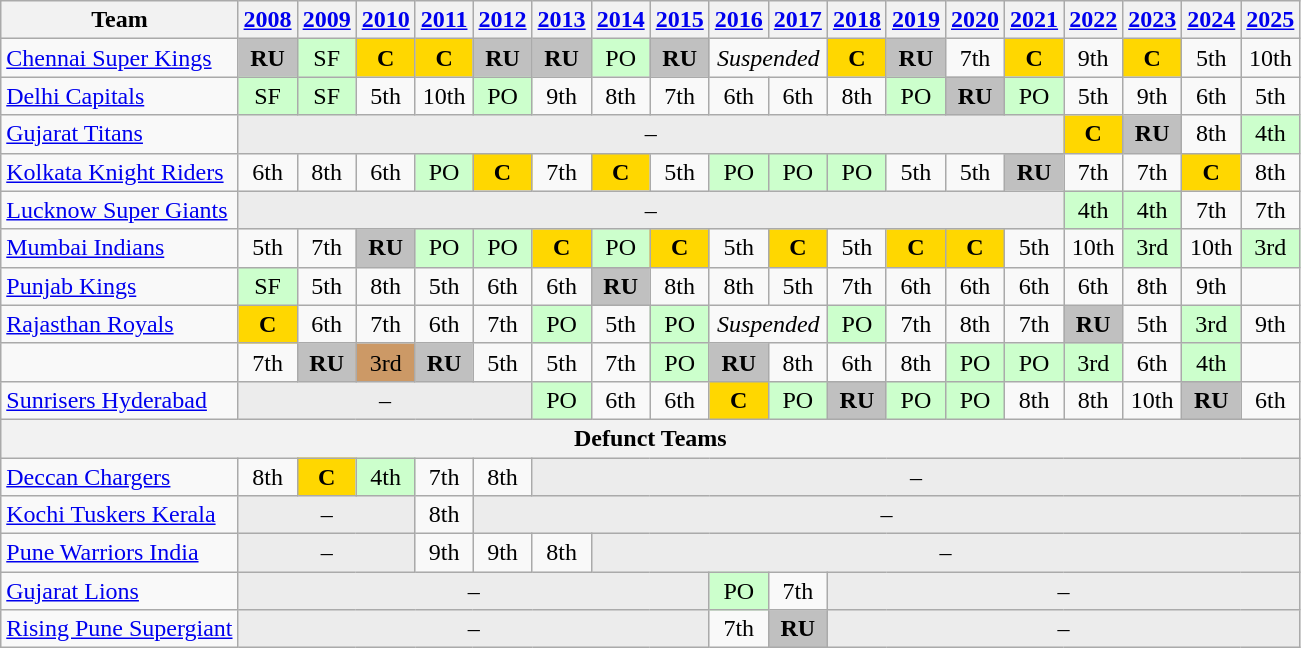<table class="wikitable" style="text-align: center">
<tr>
<th>Team</th>
<th><a href='#'>2008</a></th>
<th><a href='#'>2009</a></th>
<th><a href='#'>2010</a></th>
<th><a href='#'>2011</a></th>
<th><a href='#'>2012</a></th>
<th><a href='#'>2013</a></th>
<th><a href='#'>2014</a></th>
<th><a href='#'>2015</a></th>
<th><a href='#'>2016</a></th>
<th><a href='#'>2017</a></th>
<th><a href='#'>2018</a></th>
<th><a href='#'>2019</a></th>
<th><a href='#'>2020</a></th>
<th><a href='#'>2021</a></th>
<th><a href='#'>2022</a></th>
<th><a href='#'>2023</a></th>
<th><a href='#'>2024</a></th>
<th><a href='#'>2025</a></th>
</tr>
<tr>
<td align=left><a href='#'>Chennai Super Kings</a></td>
<th style="background: silver">RU</th>
<td style="background: #cfc">SF</td>
<th style="background: gold">C</th>
<th style="background: gold">C</th>
<th style="background: silver">RU</th>
<th style="background: silver">RU</th>
<td style="background: #cfc">PO</td>
<th style="background: silver">RU</th>
<td colspan="2"><em>Suspended</em></td>
<th style="background: gold">C</th>
<th style="background: silver">RU</th>
<td>7th</td>
<th style="background: gold">C</th>
<td>9th</td>
<th style="background: gold">C</th>
<td>5th</td>
<td>10th</td>
</tr>
<tr>
<td align="left"><a href='#'>Delhi Capitals</a></td>
<td style="background: #cfc">SF</td>
<td style="background: #cfc">SF</td>
<td>5th</td>
<td>10th</td>
<td style="background: #cfc">PO</td>
<td>9th</td>
<td>8th</td>
<td>7th</td>
<td>6th</td>
<td>6th</td>
<td>8th</td>
<td style="background: #cfc">PO</td>
<th style="background: silver">RU</th>
<td style="background: #cfc">PO</td>
<td>5th</td>
<td>9th</td>
<td>6th</td>
<td>5th</td>
</tr>
<tr>
<td align="left"><a href='#'>Gujarat Titans</a></td>
<td colspan="14" style="background: #ececec">–</td>
<th style="background: gold">C</th>
<th style="background: silver">RU</th>
<td>8th</td>
<td style="background: #cfc">4th</td>
</tr>
<tr>
<td align="left"><a href='#'>Kolkata Knight Riders</a></td>
<td>6th</td>
<td>8th</td>
<td>6th</td>
<td style="background: #cfc">PO</td>
<th style="background: gold">C</th>
<td>7th</td>
<th style="background: gold">C</th>
<td>5th</td>
<td style="background: #cfc">PO</td>
<td style="background: #cfc">PO</td>
<td style="background: #cfc">PO</td>
<td>5th</td>
<td>5th</td>
<th style="background: silver">RU</th>
<td>7th</td>
<td>7th</td>
<th style="background: gold">C</th>
<td>8th</td>
</tr>
<tr>
<td align="left"><a href='#'>Lucknow Super Giants</a></td>
<td colspan="14" style="background: #ececec">–</td>
<td style="background: #cfc">4th</td>
<td style="background: #cfc">4th</td>
<td>7th</td>
<td>7th</td>
</tr>
<tr>
<td align="left"><a href='#'>Mumbai Indians</a></td>
<td>5th</td>
<td>7th</td>
<th style="background: silver">RU</th>
<td style="background: #cfc">PO</td>
<td style="background: #cfc">PO</td>
<th style="background: gold">C</th>
<td style="background: #cfc">PO</td>
<th style="background: gold">C</th>
<td>5th</td>
<th style="background: gold">C</th>
<td>5th</td>
<th style="background: gold">C</th>
<th style="background: gold">C</th>
<td>5th</td>
<td>10th</td>
<td style="background: #cfc">3rd</td>
<td>10th</td>
<td style="background: #cfc">3rd</td>
</tr>
<tr>
<td align="left"><a href='#'>Punjab Kings</a></td>
<td style="background: #cfc">SF</td>
<td>5th</td>
<td>8th</td>
<td>5th</td>
<td>6th</td>
<td>6th</td>
<th style="background: silver">RU</th>
<td>8th</td>
<td>8th</td>
<td>5th</td>
<td>7th</td>
<td>6th</td>
<td>6th</td>
<td>6th</td>
<td>6th</td>
<td>8th</td>
<td>9th</td>
<td></td>
</tr>
<tr>
<td align="left"><a href='#'>Rajasthan Royals</a></td>
<th style="background: gold">C</th>
<td>6th</td>
<td>7th</td>
<td>6th</td>
<td>7th</td>
<td style="background: #cfc">PO</td>
<td>5th</td>
<td style="background: #cfc">PO</td>
<td colspan="2"><em>Suspended</em></td>
<td style="background: #cfc">PO</td>
<td>7th</td>
<td>8th</td>
<td>7th</td>
<th style="background: silver">RU</th>
<td>5th</td>
<td style="background: #cfc">3rd</td>
<td>9th</td>
</tr>
<tr>
<td align="left"></td>
<td>7th</td>
<th style="background: silver">RU</th>
<td style="background: #c96">3rd</td>
<th style="background: silver">RU</th>
<td>5th</td>
<td>5th</td>
<td>7th</td>
<td style="background: #cfc">PO</td>
<th style="background: silver">RU</th>
<td>8th</td>
<td>6th</td>
<td>8th</td>
<td style="background: #cfc">PO</td>
<td style="background: #cfc">PO</td>
<td style="background: #cfc">3rd</td>
<td>6th</td>
<td style="background: #cfc">4th</td>
<td></td>
</tr>
<tr>
<td align="left"><a href='#'>Sunrisers Hyderabad</a></td>
<td colspan="5" style="background: #ececec">–</td>
<td style="background: #cfc">PO</td>
<td>6th</td>
<td>6th</td>
<th style="background: gold">C</th>
<td style="background: #cfc">PO</td>
<th style="background: silver">RU</th>
<td style="background: #cfc">PO</td>
<td style="background: #cfc">PO</td>
<td>8th</td>
<td>8th</td>
<td>10th</td>
<th style="background: silver">RU</th>
<td>6th</td>
</tr>
<tr>
<th colspan=19>Defunct Teams</th>
</tr>
<tr>
<td align="left"><a href='#'>Deccan Chargers</a></td>
<td>8th</td>
<th style="background: gold">C</th>
<td style="background: #cfc">4th</td>
<td>7th</td>
<td>8th</td>
<td colspan="13" style="background: #ececec">–</td>
</tr>
<tr>
<td align=left><a href='#'>Kochi Tuskers Kerala</a></td>
<td colspan="3" style="background: #ececec">–</td>
<td>8th</td>
<td colspan="14" style="background: #ececec">–</td>
</tr>
<tr>
<td align=left><a href='#'>Pune Warriors India</a></td>
<td colspan="3" style="background: #ececec">–</td>
<td>9th</td>
<td>9th</td>
<td>8th</td>
<td colspan="12" style="background: #ececec">–</td>
</tr>
<tr>
<td align=left><a href='#'>Gujarat Lions</a></td>
<td colspan="8" style="background: #ececec">–</td>
<td style="background: #cfc">PO</td>
<td>7th</td>
<td colspan="8" style="background: #ececec">–</td>
</tr>
<tr>
<td align=left><a href='#'>Rising Pune Supergiant</a></td>
<td colspan="8" style="background: #ececec">–</td>
<td>7th</td>
<th style="background: silver">RU</th>
<td colspan="8" style="background: #ececec">–</td>
</tr>
</table>
